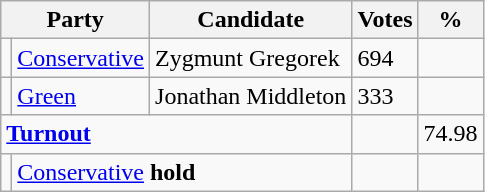<table class="wikitable">
<tr>
<th colspan="2">Party</th>
<th>Candidate</th>
<th>Votes</th>
<th>%</th>
</tr>
<tr>
<td></td>
<td><a href='#'>Conservative</a></td>
<td>Zygmunt Gregorek</td>
<td>694</td>
<td></td>
</tr>
<tr>
<td></td>
<td><a href='#'>Green</a></td>
<td>Jonathan Middleton</td>
<td>333</td>
<td></td>
</tr>
<tr>
<td colspan="3"><strong><a href='#'>Turnout</a></strong></td>
<td></td>
<td>74.98</td>
</tr>
<tr>
<td></td>
<td colspan="2"><a href='#'>Conservative</a> <strong>hold</strong></td>
<td></td>
<td></td>
</tr>
</table>
